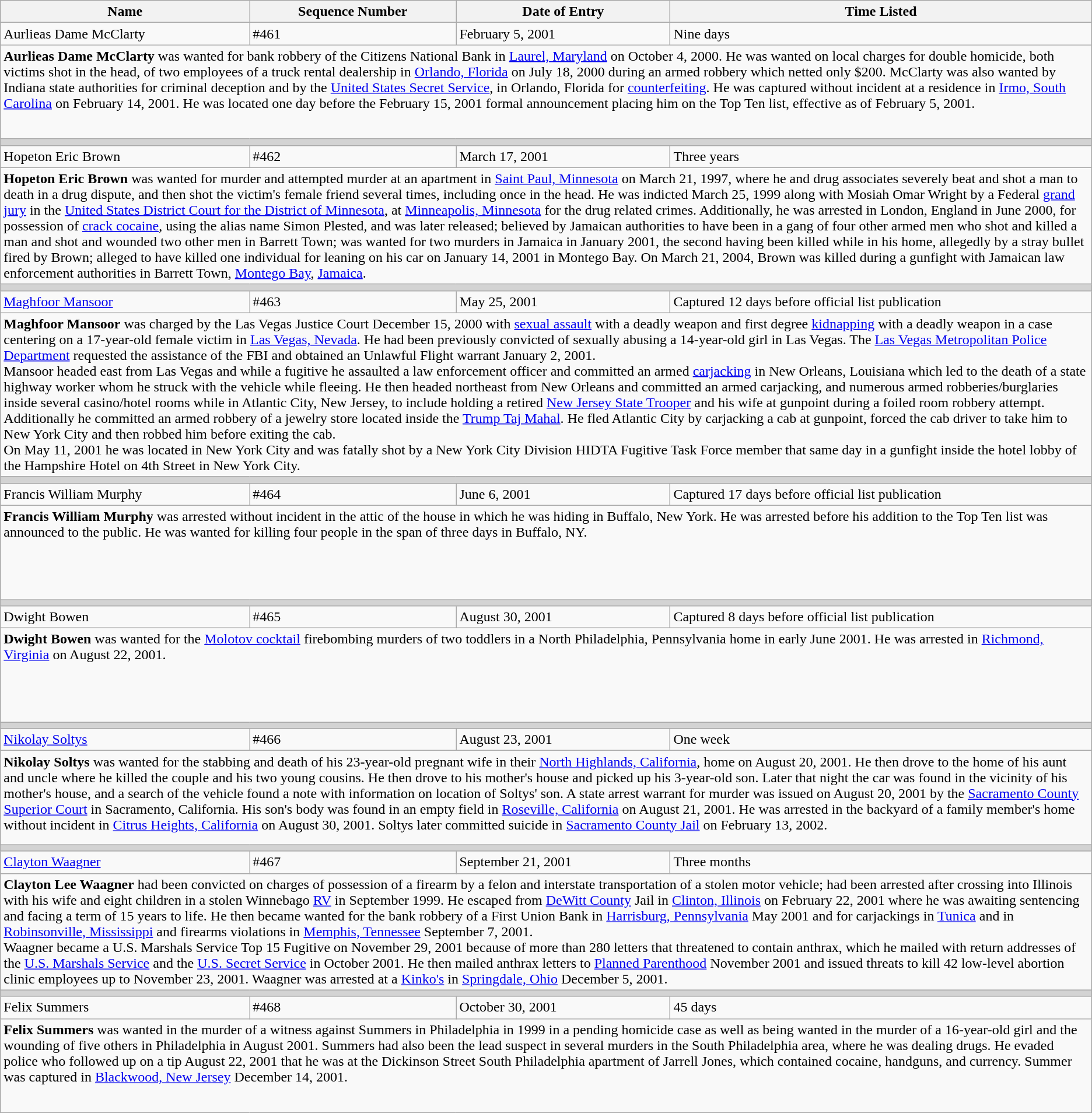<table class="wikitable">
<tr>
<th>Name</th>
<th>Sequence Number</th>
<th>Date of Entry</th>
<th>Time Listed</th>
</tr>
<tr>
<td height="10">Aurlieas Dame McClarty</td>
<td>#461</td>
<td>February 5, 2001</td>
<td>Nine days</td>
</tr>
<tr>
<td colspan="4" valign="top" height="100"><strong>Aurlieas Dame McClarty</strong> was wanted for bank robbery of the Citizens National Bank in <a href='#'>Laurel, Maryland</a> on October 4, 2000. He was wanted on local charges for double homicide, both victims shot in the head, of two employees of a truck rental dealership in <a href='#'>Orlando, Florida</a> on July 18, 2000 during an armed robbery which netted only $200. McClarty was also wanted by Indiana state authorities for criminal deception and by the <a href='#'>United States Secret Service</a>, in Orlando, Florida for <a href='#'>counterfeiting</a>. He was captured without incident at a residence in <a href='#'>Irmo, South Carolina</a> on February 14, 2001. He was located one day before the February 15, 2001 formal announcement placing him on the Top Ten list, effective as of February 5, 2001.</td>
</tr>
<tr>
<td colSpan="4" style="background-color:lightgrey;"></td>
</tr>
<tr>
<td height="10">Hopeton Eric Brown</td>
<td>#462</td>
<td>March 17, 2001</td>
<td>Three years</td>
</tr>
<tr>
<td colspan="4" valign="top" height="100"><strong>Hopeton Eric Brown</strong> was wanted for murder and attempted murder at an apartment in <a href='#'>Saint Paul, Minnesota</a> on March 21, 1997, where he and drug associates severely beat and shot a man to death in a drug dispute, and then shot the victim's female friend several times, including once in the head. He was indicted March 25, 1999 along with Mosiah Omar Wright by a Federal <a href='#'>grand jury</a> in the <a href='#'>United States District Court for the District of Minnesota</a>, at  <a href='#'>Minneapolis, Minnesota</a> for the drug related crimes. Additionally, he was arrested in London, England in June 2000, for possession of <a href='#'>crack cocaine</a>, using the alias name Simon Plested, and was later released; believed by Jamaican authorities to have been in a gang of four other armed men who shot and killed a man and shot and wounded two other men in Barrett Town; was wanted for two murders in Jamaica in January 2001, the second having been killed while in his home, allegedly by a stray bullet fired by Brown; alleged to have killed one individual for leaning on his car on January 14, 2001 in Montego Bay. On March 21, 2004, Brown was killed during a gunfight with Jamaican law enforcement authorities in Barrett Town, <a href='#'>Montego Bay</a>, <a href='#'>Jamaica</a>.</td>
</tr>
<tr>
<td colSpan="4" style="background-color:lightgrey;"></td>
</tr>
<tr>
<td height="10"><a href='#'>Maghfoor Mansoor</a></td>
<td>#463</td>
<td>May 25, 2001</td>
<td>Captured 12 days before official list publication</td>
</tr>
<tr>
<td colspan="4" valign="top" height="100"><strong>Maghfoor Mansoor</strong> was charged by the Las Vegas Justice Court December 15, 2000 with <a href='#'>sexual assault</a> with a deadly weapon and first degree <a href='#'>kidnapping</a> with a deadly weapon in a case centering on a 17-year-old female victim in <a href='#'>Las Vegas, Nevada</a>. He had been previously convicted of sexually abusing a 14-year-old girl in Las Vegas. The <a href='#'>Las Vegas Metropolitan Police Department</a> requested the assistance of the FBI and obtained an Unlawful Flight warrant January 2, 2001.<br>Mansoor headed east from Las Vegas and while a fugitive he assaulted a law enforcement officer and committed an armed <a href='#'>carjacking</a> in New Orleans, Louisiana which led to the death of a state highway worker whom he struck with the vehicle while fleeing. He then headed northeast from New Orleans and committed an armed carjacking, and numerous armed robberies/burglaries inside several casino/hotel rooms while in Atlantic City, New Jersey, to include holding a retired <a href='#'>New Jersey State Trooper</a> and his wife at gunpoint during a foiled room robbery attempt. Additionally he committed an armed robbery of a jewelry store located inside the <a href='#'>Trump Taj Mahal</a>. He fled Atlantic City by carjacking a cab at gunpoint, forced the cab driver to take him to New York City and then robbed him before exiting the cab.<br>On May 11, 2001 he was located in New York City and was fatally shot by a New York City Division HIDTA Fugitive Task Force member that same day in a gunfight inside the hotel lobby of the Hampshire Hotel on 4th Street in New York City.</td>
</tr>
<tr>
<td colSpan="4" style="background-color:lightgrey;"></td>
</tr>
<tr>
<td height="10">Francis William Murphy</td>
<td>#464</td>
<td>June 6, 2001</td>
<td>Captured 17 days before official list publication</td>
</tr>
<tr>
<td colspan="4" valign="top" height="100"><strong>Francis William Murphy</strong> was arrested without incident in the attic of the house in which he was hiding in Buffalo, New York. He was arrested before his addition to the Top Ten list was announced to the public. He was wanted for killing four people in the span of three days in Buffalo, NY.</td>
</tr>
<tr>
<td colSpan="4" style="background-color:lightgrey;"></td>
</tr>
<tr>
<td height="10">Dwight Bowen</td>
<td>#465</td>
<td>August 30, 2001</td>
<td>Captured 8 days before official list publication</td>
</tr>
<tr>
<td colspan="4" valign="top" height="100"><strong>Dwight Bowen</strong> was wanted for the <a href='#'>Molotov cocktail</a> firebombing murders of two toddlers in a North Philadelphia, Pennsylvania home in early June 2001. He was arrested in <a href='#'>Richmond, Virginia</a> on August 22, 2001.</td>
</tr>
<tr>
<td colSpan="4" style="background-color:lightgrey;"></td>
</tr>
<tr>
<td height="10"><a href='#'>Nikolay Soltys</a></td>
<td>#466</td>
<td>August 23, 2001</td>
<td>One week</td>
</tr>
<tr>
<td colspan="4" valign="top" height="100"><strong>Nikolay Soltys</strong> was wanted for the stabbing and death of his 23-year-old pregnant wife in their <a href='#'>North Highlands, California</a>, home on August 20, 2001. He then drove to the home of his aunt and uncle where he killed the couple and his two young cousins. He then drove to his mother's house and picked up his 3-year-old son. Later that night the car was found in the vicinity of his mother's house, and a search of the vehicle found a note with information on location of Soltys' son. A state arrest warrant for murder was issued on August 20, 2001 by the <a href='#'>Sacramento County Superior Court</a> in Sacramento, California. His son's body was found in an empty field in <a href='#'>Roseville, California</a> on August 21, 2001. He was arrested in the backyard of a family member's home without incident in <a href='#'>Citrus Heights, California</a> on August 30, 2001. Soltys later committed suicide in <a href='#'>Sacramento County Jail</a> on February 13, 2002.</td>
</tr>
<tr>
<td colSpan="4" style="background-color:lightgrey;"></td>
</tr>
<tr>
<td height="10"><a href='#'>Clayton Waagner</a></td>
<td>#467</td>
<td>September 21, 2001</td>
<td>Three months</td>
</tr>
<tr>
<td colspan="4" valign="top" height="100"><strong>Clayton Lee Waagner</strong> had been convicted on charges of possession of a firearm by a felon and interstate transportation of a stolen motor vehicle; had been arrested after crossing into Illinois with his wife and eight children in a stolen Winnebago <a href='#'>RV</a> in September 1999. He escaped from <a href='#'>DeWitt County</a> Jail in <a href='#'>Clinton, Illinois</a> on February 22, 2001 where he was awaiting sentencing and facing a term of 15 years to life. He then became wanted for the bank robbery of a First Union Bank in <a href='#'>Harrisburg, Pennsylvania</a> May 2001 and for carjackings in <a href='#'>Tunica</a> and in <a href='#'>Robinsonville, Mississippi</a> and firearms violations in <a href='#'>Memphis, Tennessee</a> September 7, 2001.<br>Waagner became a U.S. Marshals Service Top 15 Fugitive on November 29, 2001 because of more than 280 letters that threatened to contain anthrax, which he mailed with return addresses of the <a href='#'>U.S. Marshals Service</a> and the <a href='#'>U.S. Secret Service</a> in October 2001. He then mailed anthrax letters to <a href='#'>Planned Parenthood</a> November 2001 and issued threats to kill 42 low-level abortion clinic employees up to November 23, 2001. Waagner was arrested at a <a href='#'>Kinko's</a> in <a href='#'>Springdale, Ohio</a> December 5, 2001.</td>
</tr>
<tr>
<td colSpan="4" style="background-color:lightgrey;"></td>
</tr>
<tr>
<td height="10">Felix Summers</td>
<td>#468</td>
<td>October 30, 2001</td>
<td>45 days</td>
</tr>
<tr>
<td colspan="4" valign="top" height="100"><strong>Felix Summers</strong> was wanted in the murder of a witness against Summers in Philadelphia in 1999 in a pending homicide case as well as being wanted in the murder of a 16-year-old girl and the wounding of five others in Philadelphia in August 2001. Summers had also been the lead suspect in several murders in the South Philadelphia area, where he was dealing drugs. He evaded police who followed up on a tip August 22, 2001 that he was at the Dickinson Street South Philadelphia apartment of Jarrell Jones, which contained cocaine, handguns, and currency. Summer was captured in <a href='#'>Blackwood, New Jersey</a> December 14, 2001.</td>
</tr>
</table>
